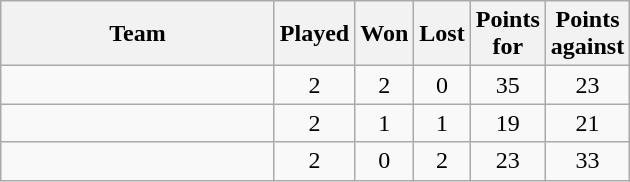<table class="wikitable" style="text-align:center;">
<tr>
<th width=175>Team</th>
<th width=20>Played</th>
<th width=20>Won</th>
<th width=20>Lost</th>
<th width=20>Points for</th>
<th width=20>Points against</th>
</tr>
<tr>
<td align=left></td>
<td>2</td>
<td>2</td>
<td>0</td>
<td>35</td>
<td>23</td>
</tr>
<tr>
<td align=left></td>
<td>2</td>
<td>1</td>
<td>1</td>
<td>19</td>
<td>21</td>
</tr>
<tr>
<td align=left></td>
<td>2</td>
<td>0</td>
<td>2</td>
<td>23</td>
<td>33</td>
</tr>
</table>
